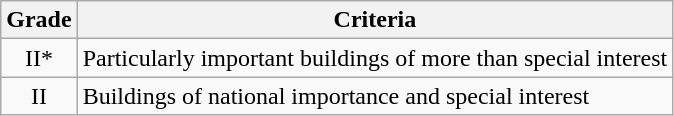<table class="wikitable">
<tr>
<th>Grade</th>
<th>Criteria</th>
</tr>
<tr>
<td align="center" >II*</td>
<td>Particularly important buildings of more than special interest</td>
</tr>
<tr>
<td align="center" >II</td>
<td>Buildings of national importance and special interest</td>
</tr>
</table>
